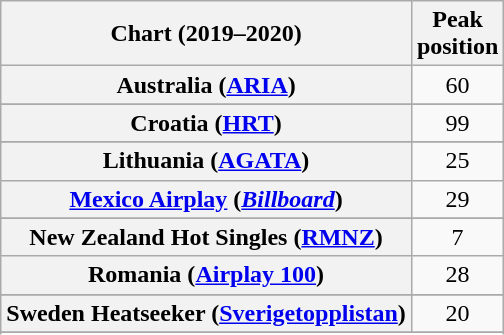<table class="wikitable sortable plainrowheaders" style="text-align:center">
<tr>
<th scope="col">Chart (2019–2020)</th>
<th scope="col">Peak<br>position</th>
</tr>
<tr>
<th scope="row">Australia (<a href='#'>ARIA</a>)</th>
<td>60</td>
</tr>
<tr>
</tr>
<tr>
</tr>
<tr>
</tr>
<tr>
<th scope="row">Croatia (<a href='#'>HRT</a>)</th>
<td>99</td>
</tr>
<tr>
</tr>
<tr>
</tr>
<tr>
</tr>
<tr>
<th scope="row">Lithuania (<a href='#'>AGATA</a>)</th>
<td>25</td>
</tr>
<tr>
<th scope="row"><a href='#'>Mexico Airplay</a> (<em><a href='#'>Billboard</a></em>)</th>
<td>29</td>
</tr>
<tr>
</tr>
<tr>
</tr>
<tr>
<th scope="row">New Zealand Hot Singles (<a href='#'>RMNZ</a>)</th>
<td>7</td>
</tr>
<tr>
<th scope="row">Romania (<a href='#'>Airplay 100</a>)</th>
<td>28</td>
</tr>
<tr>
</tr>
<tr>
</tr>
<tr>
</tr>
<tr>
<th scope="row">Sweden Heatseeker (<a href='#'>Sverigetopplistan</a>)</th>
<td>20</td>
</tr>
<tr>
</tr>
<tr>
</tr>
<tr>
</tr>
<tr>
</tr>
<tr>
</tr>
<tr>
</tr>
<tr>
</tr>
</table>
